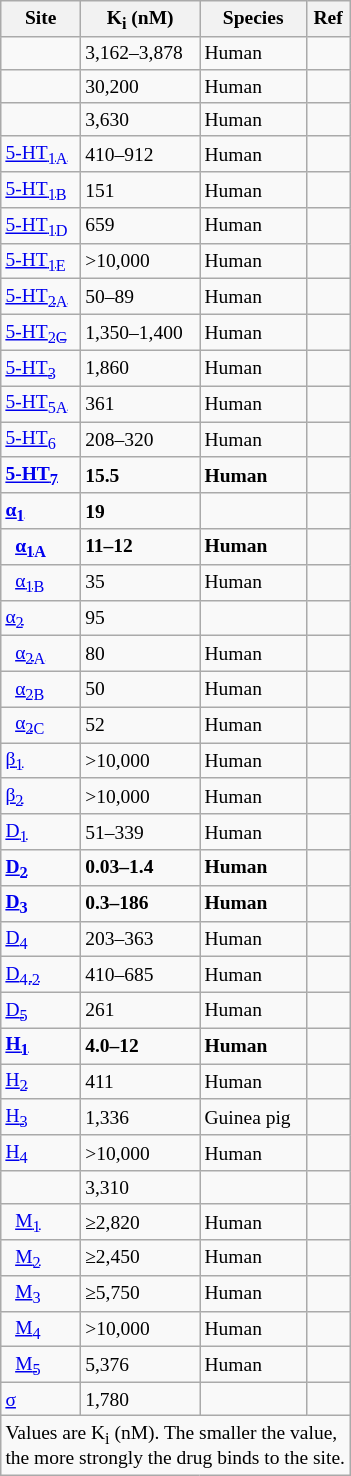<table class="wikitable floatleft" style="font-size:small;">
<tr>
<th>Site</th>
<th>K<sub>i</sub> (nM)</th>
<th>Species</th>
<th>Ref</th>
</tr>
<tr>
<td></td>
<td>3,162–3,878</td>
<td>Human</td>
<td></td>
</tr>
<tr>
<td></td>
<td>30,200</td>
<td>Human</td>
<td></td>
</tr>
<tr>
<td></td>
<td>3,630</td>
<td>Human</td>
<td></td>
</tr>
<tr>
<td><a href='#'>5-HT<sub>1A</sub></a></td>
<td>410–912</td>
<td>Human</td>
<td></td>
</tr>
<tr>
<td><a href='#'>5-HT<sub>1B</sub></a></td>
<td>151</td>
<td>Human</td>
<td></td>
</tr>
<tr>
<td><a href='#'>5-HT<sub>1D</sub></a></td>
<td>659</td>
<td>Human</td>
<td></td>
</tr>
<tr>
<td><a href='#'>5-HT<sub>1E</sub></a></td>
<td>>10,000</td>
<td>Human</td>
<td></td>
</tr>
<tr>
<td><a href='#'>5-HT<sub>2A</sub></a></td>
<td>50–89</td>
<td>Human</td>
<td></td>
</tr>
<tr>
<td><a href='#'>5-HT<sub>2C</sub></a></td>
<td>1,350–1,400</td>
<td>Human</td>
<td></td>
</tr>
<tr>
<td><a href='#'>5-HT<sub>3</sub></a></td>
<td>1,860</td>
<td>Human</td>
<td></td>
</tr>
<tr>
<td><a href='#'>5-HT<sub>5A</sub></a></td>
<td>361</td>
<td>Human</td>
<td></td>
</tr>
<tr>
<td><a href='#'>5-HT<sub>6</sub></a></td>
<td>208–320</td>
<td>Human</td>
<td></td>
</tr>
<tr>
<td><strong><a href='#'>5-HT<sub>7</sub></a></strong></td>
<td><strong>15.5</strong></td>
<td><strong>Human</strong></td>
<td></td>
</tr>
<tr>
<td><strong><a href='#'>α<sub>1</sub></a></strong></td>
<td><strong>19</strong></td>
<td><strong></strong></td>
<td></td>
</tr>
<tr>
<td>  <strong><a href='#'>α<sub>1A</sub></a></strong></td>
<td><strong>11–12</strong></td>
<td><strong>Human</strong></td>
<td></td>
</tr>
<tr>
<td>  <a href='#'>α<sub>1B</sub></a></td>
<td>35</td>
<td>Human</td>
<td></td>
</tr>
<tr>
<td><a href='#'>α<sub>2</sub></a></td>
<td>95</td>
<td></td>
<td></td>
</tr>
<tr>
<td>  <a href='#'>α<sub>2A</sub></a></td>
<td>80</td>
<td>Human</td>
<td></td>
</tr>
<tr>
<td>  <a href='#'>α<sub>2B</sub></a></td>
<td>50</td>
<td>Human</td>
<td></td>
</tr>
<tr>
<td>  <a href='#'>α<sub>2C</sub></a></td>
<td>52</td>
<td>Human</td>
<td></td>
</tr>
<tr>
<td><a href='#'>β<sub>1</sub></a></td>
<td>>10,000</td>
<td>Human</td>
<td></td>
</tr>
<tr>
<td><a href='#'>β<sub>2</sub></a></td>
<td>>10,000</td>
<td>Human</td>
<td></td>
</tr>
<tr>
<td><a href='#'>D<sub>1</sub></a></td>
<td>51–339</td>
<td>Human</td>
<td></td>
</tr>
<tr>
<td><strong><a href='#'>D<sub>2</sub></a></strong></td>
<td><strong>0.03–1.4</strong></td>
<td><strong>Human</strong></td>
<td></td>
</tr>
<tr>
<td><strong><a href='#'>D<sub>3</sub></a></strong></td>
<td><strong>0.3–186</strong></td>
<td><strong>Human</strong></td>
<td></td>
</tr>
<tr>
<td><a href='#'>D<sub>4</sub></a></td>
<td>203–363</td>
<td>Human</td>
<td></td>
</tr>
<tr>
<td><a href='#'>D<sub>4.2</sub></a></td>
<td>410–685</td>
<td>Human</td>
<td></td>
</tr>
<tr>
<td><a href='#'>D<sub>5</sub></a></td>
<td>261</td>
<td>Human</td>
<td></td>
</tr>
<tr>
<td><strong><a href='#'>H<sub>1</sub></a></strong></td>
<td><strong>4.0–12</strong></td>
<td><strong>Human</strong></td>
<td></td>
</tr>
<tr>
<td><a href='#'>H<sub>2</sub></a></td>
<td>411</td>
<td>Human</td>
<td></td>
</tr>
<tr>
<td><a href='#'>H<sub>3</sub></a></td>
<td>1,336</td>
<td>Guinea pig</td>
<td></td>
</tr>
<tr>
<td><a href='#'>H<sub>4</sub></a></td>
<td>>10,000</td>
<td>Human</td>
<td></td>
</tr>
<tr>
<td></td>
<td>3,310</td>
<td></td>
<td></td>
</tr>
<tr>
<td>  <a href='#'>M<sub>1</sub></a></td>
<td>≥2,820</td>
<td>Human</td>
<td></td>
</tr>
<tr>
<td>  <a href='#'>M<sub>2</sub></a></td>
<td>≥2,450</td>
<td>Human</td>
<td></td>
</tr>
<tr>
<td>  <a href='#'>M<sub>3</sub></a></td>
<td>≥5,750</td>
<td>Human</td>
<td></td>
</tr>
<tr>
<td>  <a href='#'>M<sub>4</sub></a></td>
<td>>10,000</td>
<td>Human</td>
<td></td>
</tr>
<tr>
<td>  <a href='#'>M<sub>5</sub></a></td>
<td>5,376</td>
<td>Human</td>
<td></td>
</tr>
<tr>
<td><a href='#'>σ</a></td>
<td>1,780</td>
<td></td>
<td></td>
</tr>
<tr class="sortbottom">
<td colspan="4">Values are K<sub>i</sub> (nM). The smaller the value,<br>the more strongly the drug binds to the site.</td>
</tr>
</table>
